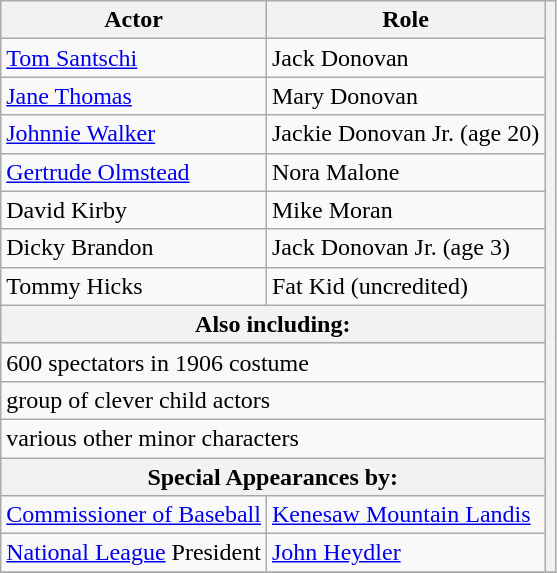<table class="wikitable">
<tr>
<th>Actor</th>
<th>Role</th>
<th rowspan=15 style="text-align: center;"></th>
</tr>
<tr>
<td><a href='#'>Tom Santschi</a></td>
<td>Jack Donovan</td>
</tr>
<tr>
<td><a href='#'>Jane Thomas</a></td>
<td>Mary Donovan</td>
</tr>
<tr>
<td><a href='#'>Johnnie Walker</a></td>
<td>Jackie Donovan Jr. (age 20)</td>
</tr>
<tr>
<td><a href='#'>Gertrude Olmstead</a></td>
<td>Nora Malone</td>
</tr>
<tr>
<td>David Kirby</td>
<td>Mike Moran</td>
</tr>
<tr>
<td>Dicky Brandon</td>
<td>Jack Donovan Jr. (age 3)</td>
</tr>
<tr>
<td>Tommy Hicks</td>
<td>Fat Kid (uncredited)</td>
</tr>
<tr>
<th colspan="2">Also including:</th>
</tr>
<tr>
<td colspan=2>600 spectators in 1906 costume</td>
</tr>
<tr>
<td colspan=2>group of clever child actors</td>
</tr>
<tr>
<td colspan=2>various other minor characters</td>
</tr>
<tr>
<th colspan="2">Special Appearances by:</th>
</tr>
<tr>
<td><a href='#'>Commissioner of Baseball</a></td>
<td><a href='#'>Kenesaw Mountain Landis</a></td>
</tr>
<tr>
<td><a href='#'>National League</a> President</td>
<td><a href='#'>John Heydler</a></td>
</tr>
<tr>
</tr>
</table>
